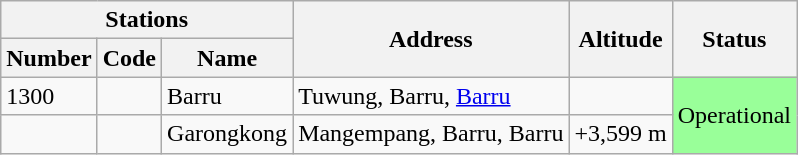<table class="wikitable">
<tr>
<th colspan="3">Stations</th>
<th rowspan="2">Address</th>
<th rowspan="2">Altitude</th>
<th rowspan="2">Status</th>
</tr>
<tr>
<th>Number</th>
<th>Code</th>
<th>Name</th>
</tr>
<tr>
<td>1300</td>
<td></td>
<td>Barru</td>
<td>Tuwung, Barru, <a href='#'>Barru</a></td>
<td></td>
<td rowspan="2" style="background-color:#99FF99;">Operational</td>
</tr>
<tr>
<td></td>
<td></td>
<td>Garongkong</td>
<td>Mangempang, Barru, Barru</td>
<td>+3,599 m</td>
</tr>
</table>
